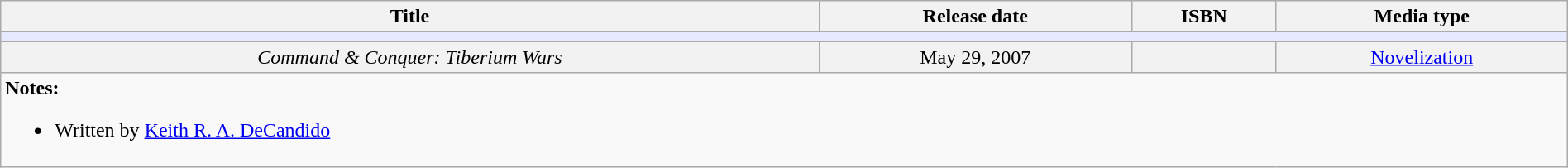<table class="wikitable" width="100%">
<tr style="text-align: center;">
<th>Title</th>
<th>Release date</th>
<th>ISBN</th>
<th>Media type</th>
</tr>
<tr>
<td colspan="4" bgcolor="#e6e9ff"></td>
</tr>
<tr bgcolor="#F2F2F2" align="center">
<td><em>Command & Conquer: Tiberium Wars</em></td>
<td>May 29, 2007</td>
<td></td>
<td><a href='#'>Novelization</a></td>
</tr>
<tr>
<td colspan="3" style="border: none; vertical-align: top;"><strong>Notes:</strong><br><ul><li>Written by <a href='#'>Keith R. A. DeCandido</a></li></ul></td>
</tr>
</table>
